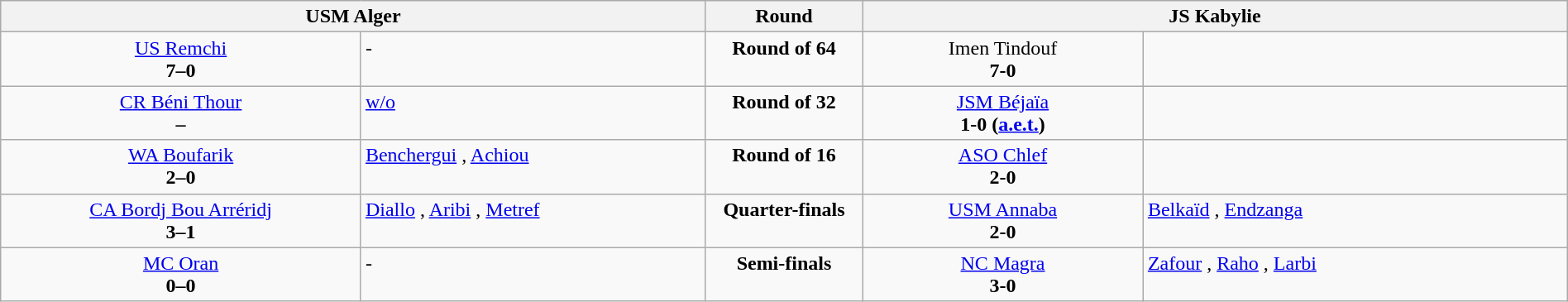<table class="wikitable" style="width:100%; text-align:center;">
<tr valign=top>
<th colspan="2" style="width:45%;">USM Alger</th>
<th width=10%>Round</th>
<th colspan="2" style="width:45%;">JS Kabylie</th>
</tr>
<tr valign=top>
<td><a href='#'>US Remchi</a><br> <strong>7–0</strong></td>
<td align=left>-</td>
<td><strong>Round of 64</strong></td>
<td>Imen Tindouf<br> <strong>7-0</strong></td>
<td align=left></td>
</tr>
<tr valign=top>
<td><a href='#'>CR Béni Thour</a><br> <strong>–</strong></td>
<td align=left><a href='#'>w/o</a></td>
<td><strong>Round of 32</strong></td>
<td><a href='#'>JSM Béjaïa</a><br> <strong>1-0 (<a href='#'>a.e.t.</a>)</strong></td>
<td align=left></td>
</tr>
<tr valign=top>
<td><a href='#'>WA Boufarik</a><br> <strong>2–0</strong></td>
<td align=left><a href='#'>Benchergui</a> , <a href='#'>Achiou</a> </td>
<td><strong>Round of 16</strong></td>
<td><a href='#'>ASO Chlef</a><br> <strong>2-0</strong></td>
<td align=left></td>
</tr>
<tr valign=top>
<td><a href='#'>CA Bordj Bou Arréridj</a><br> <strong>3–1</strong></td>
<td align=left><a href='#'>Diallo</a> , <a href='#'>Aribi</a> , <a href='#'>Metref</a> </td>
<td><strong>Quarter-finals</strong></td>
<td><a href='#'>USM Annaba</a><br> <strong>2-0</strong></td>
<td align=left><a href='#'>Belkaïd</a> , <a href='#'>Endzanga</a> </td>
</tr>
<tr valign=top>
<td><a href='#'>MC Oran</a><br> <strong>0–0</strong></td>
<td align=left>-</td>
<td><strong>Semi-finals</strong></td>
<td><a href='#'>NC Magra</a><br> <strong>3-0</strong></td>
<td align=left><a href='#'>Zafour</a> , <a href='#'>Raho</a> , <a href='#'>Larbi</a> </td>
</tr>
</table>
